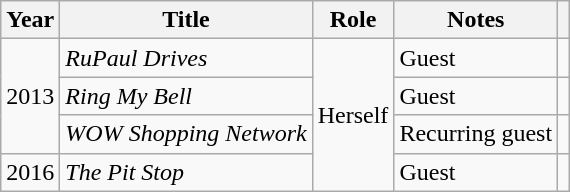<table class="wikitable">
<tr>
<th>Year</th>
<th>Title</th>
<th>Role</th>
<th>Notes</th>
<th></th>
</tr>
<tr>
<td rowspan="3">2013</td>
<td><em>RuPaul Drives</em></td>
<td rowspan="7">Herself</td>
<td>Guest</td>
<td style="text-align: center;"></td>
</tr>
<tr>
<td><em>Ring My Bell</em></td>
<td>Guest</td>
<td style="text-align: center;"></td>
</tr>
<tr>
<td><em>WOW Shopping Network</em></td>
<td>Recurring guest</td>
<td style="text-align: center;"></td>
</tr>
<tr>
<td>2016</td>
<td><em>The Pit Stop</em></td>
<td>Guest</td>
<td style="text-align: center;"></td>
</tr>
</table>
